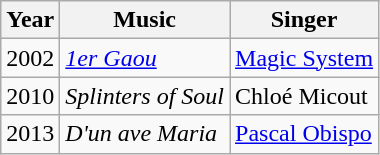<table class="wikitable sortable">
<tr>
<th>Year</th>
<th>Music</th>
<th>Singer</th>
</tr>
<tr>
<td>2002</td>
<td><em><a href='#'>1er Gaou</a></em></td>
<td><a href='#'>Magic System</a></td>
</tr>
<tr>
<td>2010</td>
<td><em>Splinters of Soul</em></td>
<td>Chloé Micout</td>
</tr>
<tr>
<td>2013</td>
<td><em>D'un ave Maria</em></td>
<td><a href='#'>Pascal Obispo</a></td>
</tr>
</table>
